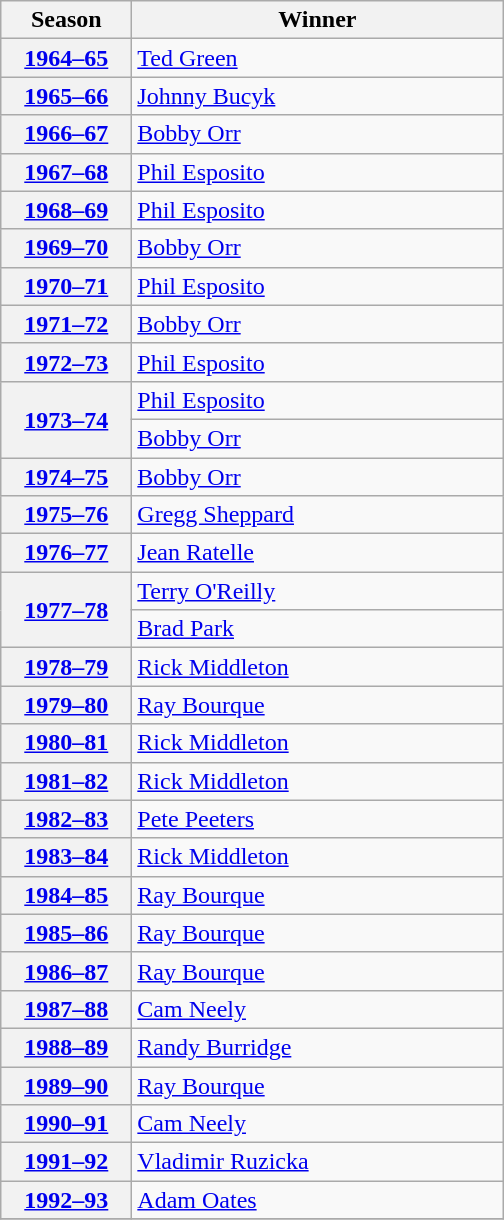<table class="wikitable">
<tr>
<th scope="col" style="width:5em">Season</th>
<th scope="col" style="width:15em">Winner</th>
</tr>
<tr>
<th scope="row"><a href='#'>1964–65</a></th>
<td><a href='#'>Ted Green</a></td>
</tr>
<tr>
<th scope="row"><a href='#'>1965–66</a></th>
<td><a href='#'>Johnny Bucyk</a></td>
</tr>
<tr>
<th scope="row"><a href='#'>1966–67</a></th>
<td><a href='#'>Bobby Orr</a></td>
</tr>
<tr>
<th scope="row"><a href='#'>1967–68</a></th>
<td><a href='#'>Phil Esposito</a></td>
</tr>
<tr>
<th scope="row"><a href='#'>1968–69</a></th>
<td><a href='#'>Phil Esposito</a></td>
</tr>
<tr>
<th scope="row"><a href='#'>1969–70</a></th>
<td><a href='#'>Bobby Orr</a></td>
</tr>
<tr>
<th scope="row"><a href='#'>1970–71</a></th>
<td><a href='#'>Phil Esposito</a></td>
</tr>
<tr>
<th scope="row"><a href='#'>1971–72</a></th>
<td><a href='#'>Bobby Orr</a></td>
</tr>
<tr>
<th scope="row"><a href='#'>1972–73</a></th>
<td><a href='#'>Phil Esposito</a></td>
</tr>
<tr>
<th scope="row" rowspan="2"><a href='#'>1973–74</a></th>
<td><a href='#'>Phil Esposito</a></td>
</tr>
<tr>
<td><a href='#'>Bobby Orr</a></td>
</tr>
<tr>
<th scope="row"><a href='#'>1974–75</a></th>
<td><a href='#'>Bobby Orr</a></td>
</tr>
<tr>
<th scope="row"><a href='#'>1975–76</a></th>
<td><a href='#'>Gregg Sheppard</a></td>
</tr>
<tr>
<th scope="row"><a href='#'>1976–77</a></th>
<td><a href='#'>Jean Ratelle</a></td>
</tr>
<tr>
<th scope="row" rowspan="2"><a href='#'>1977–78</a></th>
<td><a href='#'>Terry O'Reilly</a></td>
</tr>
<tr>
<td><a href='#'>Brad Park</a></td>
</tr>
<tr>
<th scope="row"><a href='#'>1978–79</a></th>
<td><a href='#'>Rick Middleton</a></td>
</tr>
<tr>
<th scope="row"><a href='#'>1979–80</a></th>
<td><a href='#'>Ray Bourque</a></td>
</tr>
<tr>
<th scope="row"><a href='#'>1980–81</a></th>
<td><a href='#'>Rick Middleton</a></td>
</tr>
<tr>
<th scope="row"><a href='#'>1981–82</a></th>
<td><a href='#'>Rick Middleton</a></td>
</tr>
<tr>
<th scope="row"><a href='#'>1982–83</a></th>
<td><a href='#'>Pete Peeters</a></td>
</tr>
<tr>
<th scope="row"><a href='#'>1983–84</a></th>
<td><a href='#'>Rick Middleton</a></td>
</tr>
<tr>
<th scope="row"><a href='#'>1984–85</a></th>
<td><a href='#'>Ray Bourque</a></td>
</tr>
<tr>
<th scope="row"><a href='#'>1985–86</a></th>
<td><a href='#'>Ray Bourque</a></td>
</tr>
<tr>
<th scope="row"><a href='#'>1986–87</a></th>
<td><a href='#'>Ray Bourque</a></td>
</tr>
<tr>
<th scope="row"><a href='#'>1987–88</a></th>
<td><a href='#'>Cam Neely</a></td>
</tr>
<tr>
<th scope="row"><a href='#'>1988–89</a></th>
<td><a href='#'>Randy Burridge</a></td>
</tr>
<tr>
<th scope="row"><a href='#'>1989–90</a></th>
<td><a href='#'>Ray Bourque</a></td>
</tr>
<tr>
<th scope="row"><a href='#'>1990–91</a></th>
<td><a href='#'>Cam Neely</a></td>
</tr>
<tr>
<th scope="row"><a href='#'>1991–92</a></th>
<td><a href='#'>Vladimir Ruzicka</a></td>
</tr>
<tr>
<th scope="row"><a href='#'>1992–93</a></th>
<td><a href='#'>Adam Oates</a></td>
</tr>
<tr>
</tr>
</table>
